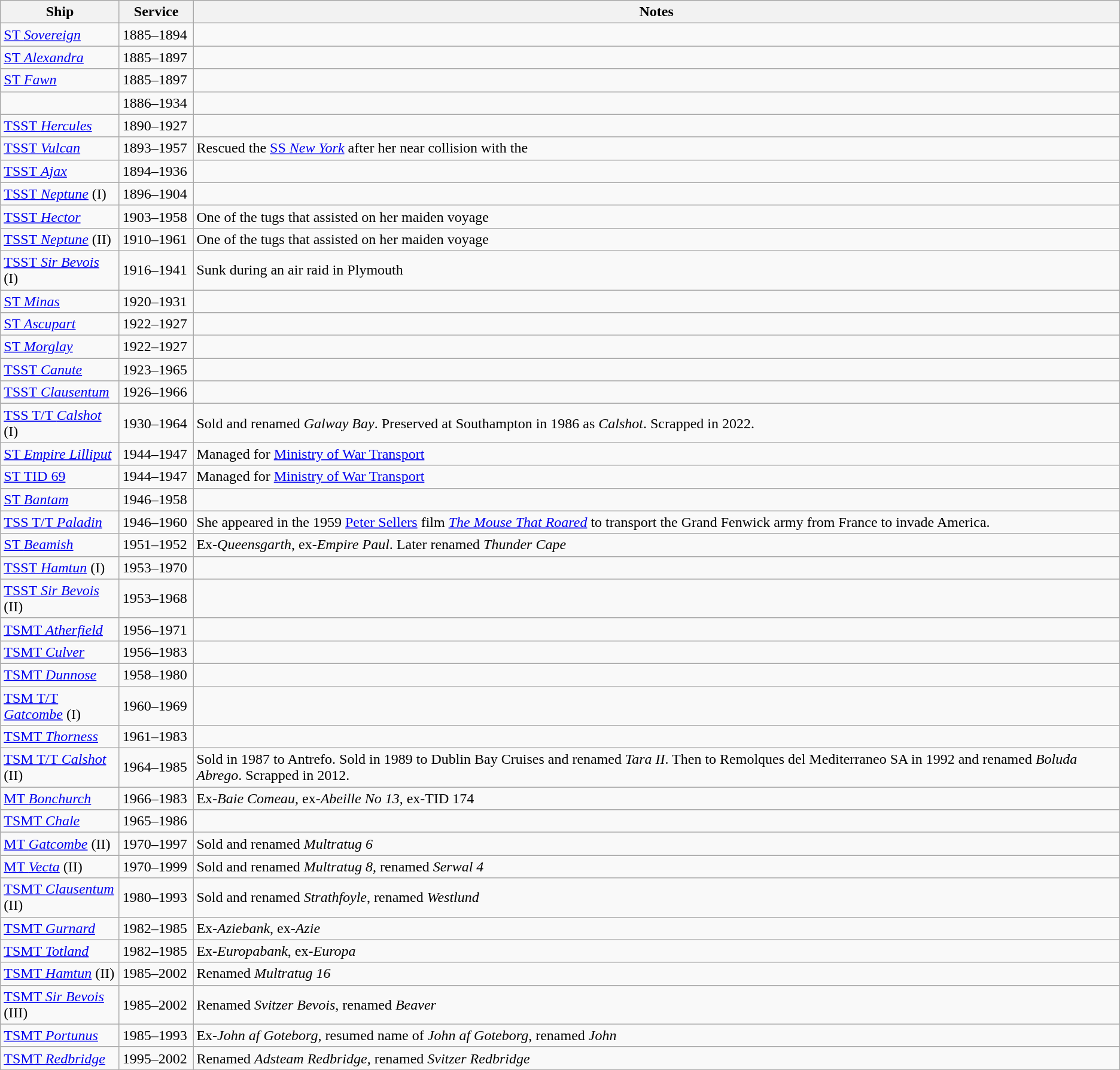<table class="wikitable">
<tr>
<th width=125px>Ship</th>
<th width=75px>Service</th>
<th>Notes</th>
</tr>
<tr>
<td><a href='#'>ST <em>Sovereign</em></a></td>
<td>1885–1894</td>
<td></td>
</tr>
<tr>
<td><a href='#'>ST <em>Alexandra</em></a></td>
<td>1885–1897</td>
<td></td>
</tr>
<tr>
<td><a href='#'>ST <em>Fawn</em></a></td>
<td>1885–1897</td>
<td></td>
</tr>
<tr>
<td></td>
<td>1886–1934</td>
<td></td>
</tr>
<tr>
<td><a href='#'>TSST <em>Hercules</em></a></td>
<td>1890–1927</td>
<td></td>
</tr>
<tr>
<td><a href='#'>TSST <em>Vulcan</em></a></td>
<td>1893–1957</td>
<td>Rescued the <a href='#'>SS <em>New York</em></a> after her near collision with the </td>
</tr>
<tr>
<td><a href='#'>TSST <em>Ajax</em></a></td>
<td>1894–1936</td>
<td></td>
</tr>
<tr>
<td><a href='#'>TSST <em>Neptune</em></a> (I)</td>
<td>1896–1904</td>
<td></td>
</tr>
<tr>
<td><a href='#'>TSST <em>Hector</em></a></td>
<td>1903–1958</td>
<td>One of the tugs that assisted  on her maiden voyage</td>
</tr>
<tr>
<td><a href='#'>TSST <em>Neptune</em></a> (II)</td>
<td>1910–1961</td>
<td>One of the tugs that assisted  on her maiden voyage</td>
</tr>
<tr>
<td><a href='#'>TSST <em>Sir Bevois</em></a> (I)</td>
<td>1916–1941</td>
<td>Sunk during an air raid in Plymouth</td>
</tr>
<tr>
<td><a href='#'>ST <em>Minas</em></a></td>
<td>1920–1931</td>
<td></td>
</tr>
<tr>
<td><a href='#'>ST <em>Ascupart</em></a></td>
<td>1922–1927</td>
<td></td>
</tr>
<tr>
<td><a href='#'>ST <em>Morglay</em></a></td>
<td>1922–1927</td>
<td></td>
</tr>
<tr>
<td><a href='#'>TSST <em>Canute</em></a></td>
<td>1923–1965</td>
<td></td>
</tr>
<tr>
<td><a href='#'>TSST <em>Clausentum</em></a></td>
<td>1926–1966</td>
<td></td>
</tr>
<tr>
<td><a href='#'>TSS T/T <em>Calshot</em></a> (I)</td>
<td>1930–1964</td>
<td>Sold and renamed <em>Galway Bay</em>. Preserved at Southampton in 1986 as <em>Calshot</em>. Scrapped in 2022.</td>
</tr>
<tr>
<td><a href='#'>ST <em>Empire Lilliput</em></a></td>
<td>1944–1947</td>
<td>Managed for <a href='#'>Ministry of War Transport</a></td>
</tr>
<tr>
<td><a href='#'>ST TID 69</a></td>
<td>1944–1947</td>
<td>Managed for <a href='#'>Ministry of War Transport</a></td>
</tr>
<tr>
<td><a href='#'>ST <em>Bantam</em></a></td>
<td>1946–1958</td>
<td></td>
</tr>
<tr>
<td><a href='#'>TSS T/T <em>Paladin</em></a></td>
<td>1946–1960</td>
<td>She appeared in the 1959 <a href='#'>Peter Sellers</a> film <a href='#'><em>The Mouse That Roared</em></a> to transport the Grand Fenwick army from France to invade America.</td>
</tr>
<tr>
<td><a href='#'>ST <em>Beamish</em></a></td>
<td>1951–1952</td>
<td>Ex-<em>Queensgarth</em>, ex-<em>Empire Paul</em>. Later renamed <em>Thunder Cape</em></td>
</tr>
<tr>
<td><a href='#'>TSST <em>Hamtun</em></a> (I)</td>
<td>1953–1970</td>
<td></td>
</tr>
<tr>
<td><a href='#'>TSST <em>Sir Bevois</em></a> (II)</td>
<td>1953–1968</td>
<td></td>
</tr>
<tr>
<td><a href='#'>TSMT <em>Atherfield</em></a></td>
<td>1956–1971</td>
<td></td>
</tr>
<tr>
<td><a href='#'>TSMT <em>Culver</em></a></td>
<td>1956–1983</td>
<td></td>
</tr>
<tr>
<td><a href='#'>TSMT <em>Dunnose</em></a></td>
<td>1958–1980</td>
<td></td>
</tr>
<tr>
<td><a href='#'>TSM T/T <em>Gatcombe</em></a> (I)</td>
<td>1960–1969</td>
<td></td>
</tr>
<tr>
<td><a href='#'>TSMT <em>Thorness</em></a></td>
<td>1961–1983</td>
<td></td>
</tr>
<tr>
<td><a href='#'>TSM T/T <em>Calshot</em></a> (II)</td>
<td>1964–1985</td>
<td>Sold in 1987 to Antrefo. Sold in 1989 to Dublin Bay Cruises and renamed <em>Tara II</em>. Then to Remolques del Mediterraneo SA in 1992 and renamed <em>Boluda Abrego</em>. Scrapped in 2012.</td>
</tr>
<tr>
<td><a href='#'>MT <em>Bonchurch</em></a></td>
<td>1966–1983</td>
<td>Ex-<em>Baie Comeau</em>, ex-<em>Abeille No 13</em>, ex-TID 174</td>
</tr>
<tr>
<td><a href='#'>TSMT <em>Chale</em></a></td>
<td>1965–1986</td>
<td></td>
</tr>
<tr>
<td><a href='#'>MT <em>Gatcombe</em></a> (II)</td>
<td>1970–1997</td>
<td>Sold and renamed <em>Multratug 6</em></td>
</tr>
<tr>
<td><a href='#'>MT <em>Vecta</em></a> (II)</td>
<td>1970–1999</td>
<td>Sold and renamed <em>Multratug 8</em>, renamed <em>Serwal 4</em></td>
</tr>
<tr>
<td><a href='#'>TSMT <em>Clausentum</em></a> (II)</td>
<td>1980–1993</td>
<td>Sold and renamed <em>Strathfoyle</em>, renamed <em>Westlund</em></td>
</tr>
<tr>
<td><a href='#'>TSMT <em>Gurnard</em></a></td>
<td>1982–1985</td>
<td>Ex-<em>Aziebank</em>, ex-<em>Azie</em></td>
</tr>
<tr>
<td><a href='#'>TSMT <em>Totland</em></a></td>
<td>1982–1985</td>
<td>Ex-<em>Europabank</em>, ex-<em>Europa</em></td>
</tr>
<tr>
<td><a href='#'>TSMT <em>Hamtun</em></a> (II)</td>
<td>1985–2002</td>
<td>Renamed <em>Multratug 16</em></td>
</tr>
<tr>
<td><a href='#'>TSMT <em>Sir Bevois</em></a> (III)</td>
<td>1985–2002</td>
<td>Renamed <em>Svitzer Bevois</em>, renamed <em>Beaver</em></td>
</tr>
<tr>
<td><a href='#'>TSMT <em>Portunus</em></a></td>
<td>1985–1993</td>
<td>Ex-<em>John af Goteborg</em>, resumed name of <em>John af Goteborg</em>, renamed <em>John</em></td>
</tr>
<tr>
<td><a href='#'>TSMT <em>Redbridge</em></a></td>
<td>1995–2002</td>
<td>Renamed <em>Adsteam Redbridge</em>, renamed <em>Svitzer Redbridge</em></td>
</tr>
</table>
